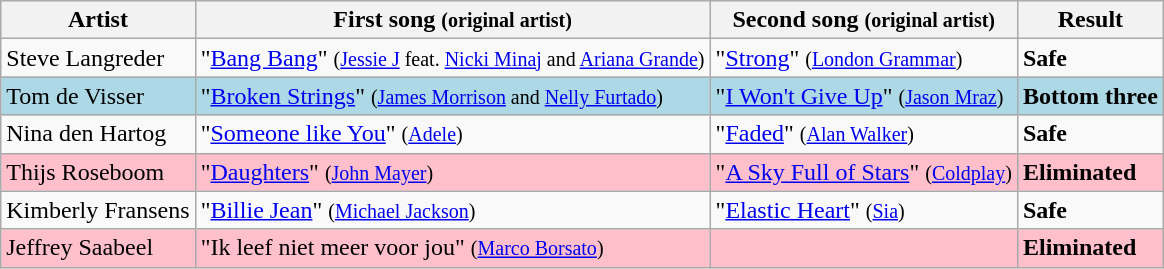<table class=wikitable>
<tr>
<th>Artist</th>
<th>First song <small>(original artist)</small></th>
<th>Second song <small>(original artist)</small></th>
<th>Result</th>
</tr>
<tr>
<td>Steve Langreder</td>
<td>"<a href='#'>Bang Bang</a>" <small>(<a href='#'>Jessie J</a> feat. <a href='#'>Nicki Minaj</a> and <a href='#'>Ariana Grande</a>)</small></td>
<td>"<a href='#'>Strong</a>" <small>(<a href='#'>London Grammar</a>)</small></td>
<td><strong>Safe</strong></td>
</tr>
<tr style="background:lightblue;">
<td>Tom de Visser</td>
<td>"<a href='#'>Broken Strings</a>" <small>(<a href='#'>James Morrison</a> and <a href='#'>Nelly Furtado</a>)</small></td>
<td>"<a href='#'>I Won't Give Up</a>" <small>(<a href='#'>Jason Mraz</a>)</small></td>
<td><strong>Bottom three</strong></td>
</tr>
<tr>
<td>Nina den Hartog</td>
<td>"<a href='#'>Someone like You</a>" <small>(<a href='#'>Adele</a>)</small></td>
<td>"<a href='#'>Faded</a>" <small>(<a href='#'>Alan Walker</a>)</small></td>
<td><strong>Safe</strong></td>
</tr>
<tr style="background:pink;">
<td>Thijs Roseboom</td>
<td>"<a href='#'>Daughters</a>" <small>(<a href='#'>John Mayer</a>)</small></td>
<td>"<a href='#'>A Sky Full of Stars</a>" <small>(<a href='#'>Coldplay</a>)</small></td>
<td><strong>Eliminated</strong></td>
</tr>
<tr>
<td>Kimberly Fransens</td>
<td>"<a href='#'>Billie Jean</a>" <small>(<a href='#'>Michael Jackson</a>)</small></td>
<td>"<a href='#'>Elastic Heart</a>" <small>(<a href='#'>Sia</a>)</small></td>
<td><strong>Safe</strong></td>
</tr>
<tr style="background:pink;">
<td>Jeffrey Saabeel</td>
<td>"Ik leef niet meer voor jou" <small>(<a href='#'>Marco Borsato</a>)</small></td>
<td></td>
<td><strong>Eliminated</strong></td>
</tr>
</table>
